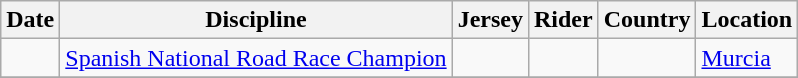<table class="wikitable">
<tr>
<th>Date</th>
<th>Discipline</th>
<th>Jersey</th>
<th>Rider</th>
<th>Country</th>
<th>Location</th>
</tr>
<tr>
<td></td>
<td><a href='#'>Spanish National Road Race Champion</a></td>
<td></td>
<td></td>
<td></td>
<td><a href='#'>Murcia</a></td>
</tr>
<tr>
</tr>
</table>
